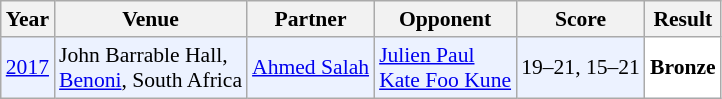<table class="sortable wikitable" style="font-size: 90%;">
<tr>
<th>Year</th>
<th>Venue</th>
<th>Partner</th>
<th>Opponent</th>
<th>Score</th>
<th>Result</th>
</tr>
<tr style="background:#ECF2FF">
<td align="center"><a href='#'>2017</a></td>
<td align="left">John Barrable Hall,<br><a href='#'>Benoni</a>, South Africa</td>
<td align="left"> <a href='#'>Ahmed Salah</a></td>
<td align="left"> <a href='#'>Julien Paul</a><br> <a href='#'>Kate Foo Kune</a></td>
<td align="left">19–21, 15–21</td>
<td style="text-align:left; background:white"> <strong>Bronze</strong></td>
</tr>
</table>
